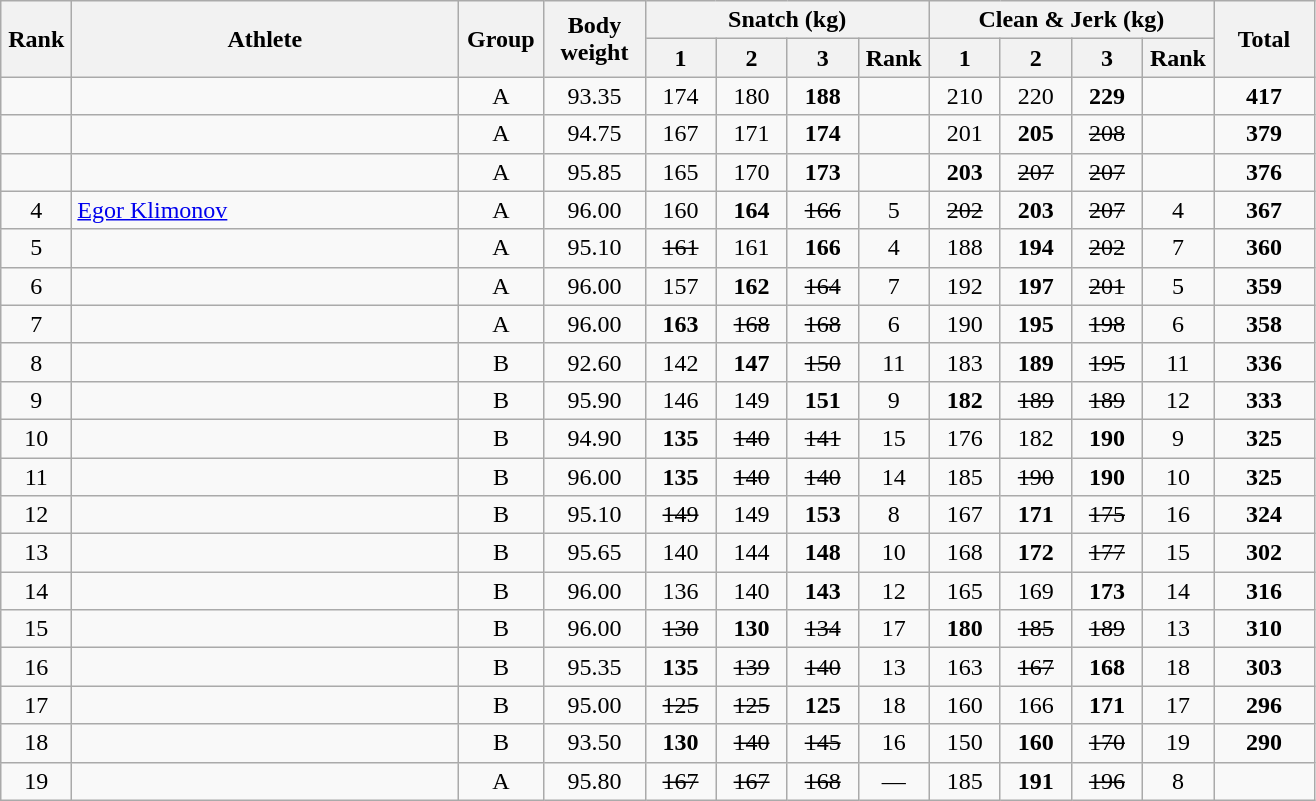<table class = "wikitable" style="text-align:center;">
<tr>
<th rowspan=2 width=40>Rank</th>
<th rowspan=2 width=250>Athlete</th>
<th rowspan=2 width=50>Group</th>
<th rowspan=2 width=60>Body weight</th>
<th colspan=4>Snatch (kg)</th>
<th colspan=4>Clean & Jerk (kg)</th>
<th rowspan=2 width=60>Total</th>
</tr>
<tr>
<th width=40>1</th>
<th width=40>2</th>
<th width=40>3</th>
<th width=40>Rank</th>
<th width=40>1</th>
<th width=40>2</th>
<th width=40>3</th>
<th width=40>Rank</th>
</tr>
<tr>
<td></td>
<td align=left></td>
<td>A</td>
<td>93.35</td>
<td>174</td>
<td>180</td>
<td><strong>188</strong></td>
<td></td>
<td>210</td>
<td>220</td>
<td><strong>229</strong></td>
<td></td>
<td><strong>417</strong></td>
</tr>
<tr>
<td></td>
<td align=left></td>
<td>A</td>
<td>94.75</td>
<td>167</td>
<td>171</td>
<td><strong>174</strong></td>
<td></td>
<td>201</td>
<td><strong>205</strong></td>
<td><s>208</s></td>
<td></td>
<td><strong>379</strong></td>
</tr>
<tr>
<td></td>
<td align=left></td>
<td>A</td>
<td>95.85</td>
<td>165</td>
<td>170</td>
<td><strong>173</strong></td>
<td></td>
<td><strong>203</strong></td>
<td><s>207</s></td>
<td><s>207</s></td>
<td></td>
<td><strong>376</strong></td>
</tr>
<tr>
<td>4</td>
<td align=left> <a href='#'>Egor Klimonov</a> </td>
<td>A</td>
<td>96.00</td>
<td>160</td>
<td><strong>164</strong></td>
<td><s>166</s></td>
<td>5</td>
<td><s>202</s></td>
<td><strong>203</strong></td>
<td><s>207</s></td>
<td>4</td>
<td><strong>367</strong></td>
</tr>
<tr>
<td>5</td>
<td align=left></td>
<td>A</td>
<td>95.10</td>
<td><s>161</s></td>
<td>161</td>
<td><strong>166</strong></td>
<td>4</td>
<td>188</td>
<td><strong>194</strong></td>
<td><s>202</s></td>
<td>7</td>
<td><strong>360</strong></td>
</tr>
<tr>
<td>6</td>
<td align=left></td>
<td>A</td>
<td>96.00</td>
<td>157</td>
<td><strong>162</strong></td>
<td><s>164</s></td>
<td>7</td>
<td>192</td>
<td><strong>197</strong></td>
<td><s>201</s></td>
<td>5</td>
<td><strong>359</strong></td>
</tr>
<tr>
<td>7</td>
<td align=left></td>
<td>A</td>
<td>96.00</td>
<td><strong>163</strong></td>
<td><s>168</s></td>
<td><s>168</s></td>
<td>6</td>
<td>190</td>
<td><strong>195</strong></td>
<td><s>198</s></td>
<td>6</td>
<td><strong>358</strong></td>
</tr>
<tr>
<td>8</td>
<td align=left></td>
<td>B</td>
<td>92.60</td>
<td>142</td>
<td><strong>147</strong></td>
<td><s>150</s></td>
<td>11</td>
<td>183</td>
<td><strong>189</strong></td>
<td><s>195</s></td>
<td>11</td>
<td><strong>336</strong></td>
</tr>
<tr>
<td>9</td>
<td align=left></td>
<td>B</td>
<td>95.90</td>
<td>146</td>
<td>149</td>
<td><strong>151</strong></td>
<td>9</td>
<td><strong>182</strong></td>
<td><s>189</s></td>
<td><s>189</s></td>
<td>12</td>
<td><strong>333</strong></td>
</tr>
<tr>
<td>10</td>
<td align=left></td>
<td>B</td>
<td>94.90</td>
<td><strong>135</strong></td>
<td><s>140</s></td>
<td><s>141</s></td>
<td>15</td>
<td>176</td>
<td>182</td>
<td><strong>190</strong></td>
<td>9</td>
<td><strong>325</strong></td>
</tr>
<tr>
<td>11</td>
<td align=left></td>
<td>B</td>
<td>96.00</td>
<td><strong>135</strong></td>
<td><s>140</s></td>
<td><s>140</s></td>
<td>14</td>
<td>185</td>
<td><s>190</s></td>
<td><strong>190</strong></td>
<td>10</td>
<td><strong>325</strong></td>
</tr>
<tr>
<td>12</td>
<td align=left></td>
<td>B</td>
<td>95.10</td>
<td><s>149</s></td>
<td>149</td>
<td><strong>153</strong></td>
<td>8</td>
<td>167</td>
<td><strong>171</strong></td>
<td><s>175</s></td>
<td>16</td>
<td><strong>324</strong></td>
</tr>
<tr>
<td>13</td>
<td align=left></td>
<td>B</td>
<td>95.65</td>
<td>140</td>
<td>144</td>
<td><strong>148</strong></td>
<td>10</td>
<td>168</td>
<td><strong>172</strong></td>
<td><s>177</s></td>
<td>15</td>
<td><strong>302</strong></td>
</tr>
<tr>
<td>14</td>
<td align=left></td>
<td>B</td>
<td>96.00</td>
<td>136</td>
<td>140</td>
<td><strong>143</strong></td>
<td>12</td>
<td>165</td>
<td>169</td>
<td><strong>173</strong></td>
<td>14</td>
<td><strong>316</strong></td>
</tr>
<tr>
<td>15</td>
<td align=left></td>
<td>B</td>
<td>96.00</td>
<td><s>130</s></td>
<td><strong>130</strong></td>
<td><s>134</s></td>
<td>17</td>
<td><strong>180</strong></td>
<td><s>185</s></td>
<td><s>189</s></td>
<td>13</td>
<td><strong>310</strong></td>
</tr>
<tr>
<td>16</td>
<td align=left></td>
<td>B</td>
<td>95.35</td>
<td><strong>135</strong></td>
<td><s>139</s></td>
<td><s>140</s></td>
<td>13</td>
<td>163</td>
<td><s>167</s></td>
<td><strong>168</strong></td>
<td>18</td>
<td><strong>303</strong></td>
</tr>
<tr>
<td>17</td>
<td align=left></td>
<td>B</td>
<td>95.00</td>
<td><s>125</s></td>
<td><s>125</s></td>
<td><strong>125</strong></td>
<td>18</td>
<td>160</td>
<td>166</td>
<td><strong>171</strong></td>
<td>17</td>
<td><strong>296</strong></td>
</tr>
<tr>
<td>18</td>
<td align=left></td>
<td>B</td>
<td>93.50</td>
<td><strong>130</strong></td>
<td><s>140</s></td>
<td><s>145</s></td>
<td>16</td>
<td>150</td>
<td><strong>160</strong></td>
<td><s>170</s></td>
<td>19</td>
<td><strong>290</strong></td>
</tr>
<tr>
<td>19</td>
<td align=left></td>
<td>A</td>
<td>95.80</td>
<td><s>167</s></td>
<td><s>167</s></td>
<td><s>168</s></td>
<td>—</td>
<td>185</td>
<td><strong>191</strong></td>
<td><s>196</s></td>
<td>8</td>
<td></td>
</tr>
</table>
